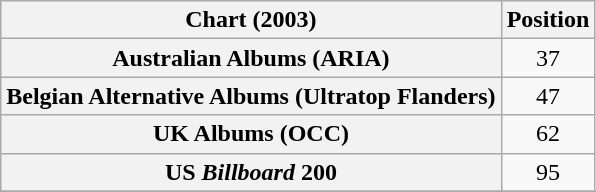<table class="wikitable plainrowheaders sortable" style="text-align:center">
<tr>
<th scope="col">Chart (2003)</th>
<th scope="col">Position</th>
</tr>
<tr>
<th scope="row">Australian Albums (ARIA)</th>
<td>37</td>
</tr>
<tr>
<th scope="row">Belgian Alternative Albums (Ultratop Flanders)</th>
<td>47</td>
</tr>
<tr>
<th scope="row">UK Albums (OCC)</th>
<td>62</td>
</tr>
<tr>
<th scope="row">US <em>Billboard</em> 200</th>
<td>95</td>
</tr>
<tr>
</tr>
</table>
